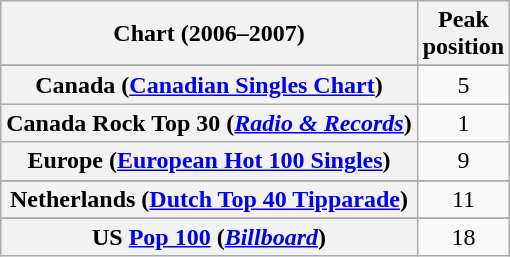<table class="wikitable sortable plainrowheaders" style="text-align:center">
<tr>
<th scope="col">Chart (2006–2007)</th>
<th scope="col">Peak<br>position</th>
</tr>
<tr>
</tr>
<tr>
</tr>
<tr>
</tr>
<tr>
<th scope="row">Canada (<a href='#'>Canadian Singles Chart</a>)</th>
<td>5</td>
</tr>
<tr>
<th scope="row">Canada Rock Top 30 (<em><a href='#'>Radio & Records</a></em>)</th>
<td>1</td>
</tr>
<tr>
<th scope="row">Europe (<a href='#'>European Hot 100 Singles</a>)</th>
<td>9</td>
</tr>
<tr>
</tr>
<tr>
</tr>
<tr>
</tr>
<tr>
<th scope="row">Netherlands (<a href='#'>Dutch Top 40 Tipparade</a>)</th>
<td>11</td>
</tr>
<tr>
</tr>
<tr>
</tr>
<tr>
</tr>
<tr>
</tr>
<tr>
</tr>
<tr>
</tr>
<tr>
</tr>
<tr>
</tr>
<tr>
</tr>
<tr>
</tr>
<tr>
</tr>
<tr>
</tr>
<tr>
</tr>
<tr>
</tr>
<tr>
</tr>
<tr>
</tr>
<tr>
<th scope="row">US <a href='#'>Pop 100</a> (<em><a href='#'>Billboard</a></em>)</th>
<td>18</td>
</tr>
</table>
